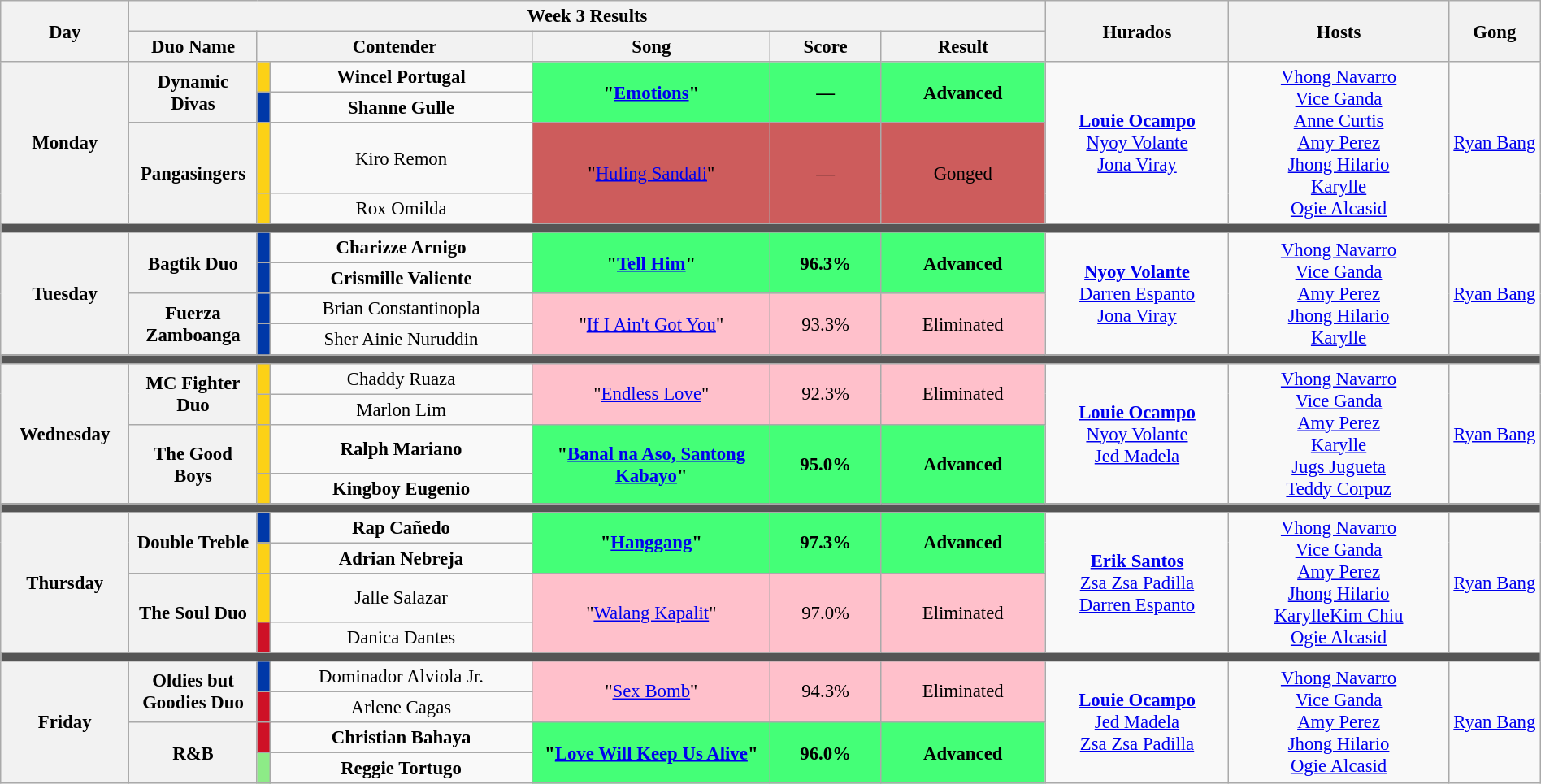<table class="wikitable mw-collapsible mw-collapsed" style="text-align:center; width:100%;font-size:95%;">
<tr>
<th rowspan="2" width="07%">Day</th>
<th colspan="6">Week 3 Results</th>
<th rowspan="2" width="10%">Hurados</th>
<th rowspan="2" width="12%">Hosts</th>
<th rowspan="2" width="05%">Gong</th>
</tr>
<tr>
<th width="5%">Duo Name</th>
<th colspan="2" width="15%">Contender</th>
<th width="13%">Song</th>
<th width="06%">Score</th>
<th width="09%">Result</th>
</tr>
<tr>
<th rowspan="4">Monday<br><small></small></th>
<th rowspan="2">Dynamic Divas</th>
<th style="background:#FCD116"></th>
<td><strong>Wincel Portugal</strong></td>
<td rowspan="2" style="background:#44ff77;"><strong>"<a href='#'>Emotions</a>"</strong></td>
<td rowspan="2" style="background:#44ff77;"><strong>—</strong></td>
<td rowspan="2" style="background:#44ff77;"><strong>Advanced</strong></td>
<td rowspan="4"><strong><a href='#'>Louie Ocampo</a></strong><br><a href='#'>Nyoy Volante</a><br><a href='#'>Jona Viray</a></td>
<td rowspan="4"><a href='#'>Vhong Navarro</a><br><a href='#'>Vice Ganda</a><br><a href='#'>Anne Curtis</a><br><a href='#'>Amy Perez</a><br><a href='#'>Jhong Hilario</a><br><a href='#'>Karylle</a><br><a href='#'>Ogie Alcasid</a></td>
<td rowspan="4"><a href='#'>Ryan Bang</a></td>
</tr>
<tr>
<th style="background-color:#0038A8;"></th>
<td><strong>Shanne Gulle</strong></td>
</tr>
<tr>
<th rowspan="2">Pangasingers</th>
<th style="background:#FCD116"></th>
<td>Kiro Remon</td>
<td rowspan="2" style="background:#CD5C5C;">"<a href='#'>Huling Sandali</a>"</td>
<td rowspan="2" style="background:#CD5C5C;">—</td>
<td rowspan="2" style="background:#CD5C5C;">Gonged</td>
</tr>
<tr>
<th style="background:#FCD116"></th>
<td>Rox Omilda</td>
</tr>
<tr>
<th colspan="10" style="background:#555;"></th>
</tr>
<tr>
<th rowspan="4">Tuesday<br><small></small></th>
<th rowspan="2">Bagtik Duo</th>
<th style="background:#0038A8"></th>
<td><strong>Charizze Arnigo</strong></td>
<td rowspan="2" style="background:#44ff77;"><strong>"<a href='#'>Tell Him</a>"</strong></td>
<td rowspan="2" style="background:#44ff77;"><strong>96.3%</strong></td>
<td rowspan="2" style="background:#44ff77;"><strong>Advanced</strong></td>
<td rowspan="4"><strong><a href='#'>Nyoy Volante</a></strong><br><a href='#'>Darren Espanto</a><br><a href='#'>Jona Viray</a></td>
<td rowspan="4"><a href='#'>Vhong Navarro</a><br><a href='#'>Vice Ganda</a><br><a href='#'>Amy Perez</a><br><a href='#'>Jhong Hilario</a><br><a href='#'>Karylle</a></td>
<td rowspan="4"><a href='#'>Ryan Bang</a></td>
</tr>
<tr>
<th style="background:#0038A8"></th>
<td><strong>Crismille Valiente</strong></td>
</tr>
<tr>
<th rowspan="2">Fuerza Zamboanga</th>
<th style="background:#0038A8"></th>
<td>Brian Constantinopla</td>
<td rowspan="2" style="background:pink;">"<a href='#'>If I Ain't Got You</a>"</td>
<td rowspan="2" style="background:pink;">93.3%</td>
<td rowspan="2" style="background:pink;">Eliminated</td>
</tr>
<tr>
<th style="background:#0038A8"></th>
<td>Sher Ainie Nuruddin</td>
</tr>
<tr>
<th colspan="10" style="background:#555;"></th>
</tr>
<tr>
<th rowspan="4">Wednesday<br><small></small></th>
<th rowspan="2">MC Fighter Duo</th>
<th style="background:#FCD116"></th>
<td>Chaddy Ruaza</td>
<td rowspan="2" style="background:pink;">"<a href='#'>Endless Love</a>"</td>
<td rowspan="2" style="background:pink;">92.3%</td>
<td rowspan="2" style="background:pink;">Eliminated</td>
<td rowspan="4"><strong><a href='#'>Louie Ocampo</a></strong><br><a href='#'>Nyoy Volante</a><br><a href='#'>Jed Madela</a></td>
<td rowspan="4"><a href='#'>Vhong Navarro</a><br><a href='#'>Vice Ganda</a><br><a href='#'>Amy Perez</a><br><a href='#'>Karylle</a><br><a href='#'>Jugs Jugueta</a><br><a href='#'>Teddy Corpuz</a></td>
<td rowspan="4"><a href='#'>Ryan Bang</a></td>
</tr>
<tr>
<th style="background:#FCD116"></th>
<td>Marlon Lim</td>
</tr>
<tr>
<th rowspan="2">The Good Boys</th>
<th style="background:#FCD116"></th>
<td><strong>Ralph Mariano</strong></td>
<td rowspan="2" style="background:#44ff77;"><strong>"<a href='#'>Banal na Aso, Santong Kabayo</a>"</strong></td>
<td rowspan="2" style="background:#44ff77;"><strong>95.0%</strong></td>
<td rowspan="2" style="background:#44ff77;"><strong>Advanced</strong></td>
</tr>
<tr>
<th style="background:#FCD116"></th>
<td><strong>Kingboy Eugenio</strong></td>
</tr>
<tr>
<th colspan="10" style="background:#555;"></th>
</tr>
<tr>
<th rowspan="4">Thursday<br><small></small></th>
<th rowspan="2">Double Treble</th>
<th style="background-color:#0038A8;"></th>
<td><strong>Rap Cañedo</strong></td>
<td rowspan="2" style="background:#44ff77;"><strong>"<a href='#'>Hanggang</a>"</strong></td>
<td rowspan="2" style="background:#44ff77;"><strong>97.3%</strong></td>
<td rowspan="2" style="background:#44ff77;"><strong>Advanced</strong></td>
<td rowspan="4"><strong><a href='#'>Erik Santos</a></strong><br><a href='#'>Zsa Zsa Padilla</a><br><a href='#'>Darren Espanto</a></td>
<td rowspan="4"><a href='#'>Vhong Navarro</a><br><a href='#'>Vice Ganda</a><br><a href='#'>Amy Perez</a><br><a href='#'>Jhong Hilario</a><br><a href='#'>Karylle</a><a href='#'>Kim Chiu</a><br><a href='#'>Ogie Alcasid</a></td>
<td rowspan="4"><a href='#'>Ryan Bang</a></td>
</tr>
<tr>
<th style="background-color:#FCD116;"></th>
<td><strong>Adrian Nebreja</strong></td>
</tr>
<tr>
<th rowspan="2">The Soul Duo</th>
<th style="background-color:#FCD116;"></th>
<td>Jalle Salazar</td>
<td rowspan="2" style="background:pink;">"<a href='#'>Walang Kapalit</a>"</td>
<td rowspan="2" style="background:pink;">97.0%</td>
<td rowspan="2" style="background:pink;">Eliminated</td>
</tr>
<tr>
<th style="background-color:#CE1126;"></th>
<td>Danica Dantes</td>
</tr>
<tr>
<th colspan="10" style="background:#555;"></th>
</tr>
<tr>
<th rowspan="4">Friday<br><small></small></th>
<th rowspan="2">Oldies but Goodies Duo</th>
<th style="background-color:#0038A8;"></th>
<td>Dominador Alviola Jr.</td>
<td rowspan="2" style="background:pink;">"<a href='#'>Sex Bomb</a>"</td>
<td rowspan="2" style="background:pink;">94.3%</td>
<td rowspan="2" style="background:pink;">Eliminated</td>
<td rowspan="4"><strong><a href='#'>Louie Ocampo</a></strong><br><a href='#'>Jed Madela</a><br><a href='#'>Zsa Zsa Padilla</a></td>
<td rowspan="4"><a href='#'>Vhong Navarro</a><br><a href='#'>Vice Ganda</a><br><a href='#'>Amy Perez</a><br><a href='#'>Jhong Hilario</a><br><a href='#'>Ogie Alcasid</a></td>
<td rowspan="4"><a href='#'>Ryan Bang</a></td>
</tr>
<tr>
<th style="background-color:#CE1126;"></th>
<td>Arlene Cagas</td>
</tr>
<tr>
<th rowspan="2">R&B</th>
<th style="background-color:#CE1126;"></th>
<td><strong>Christian Bahaya</strong></td>
<td rowspan="2" style="background:#44ff77;"><strong>"<a href='#'>Love Will Keep Us Alive</a>"</strong></td>
<td rowspan="2" style="background:#44ff77;"><strong>96.0%</strong></td>
<td rowspan="2" style="background:#44ff77;"><strong>Advanced</strong></td>
</tr>
<tr>
<th style="background-color:#8deb87;"></th>
<td><strong>Reggie Tortugo</strong></td>
</tr>
</table>
